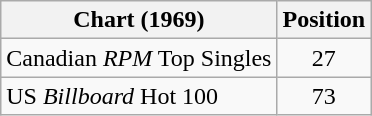<table class="wikitable">
<tr>
<th>Chart (1969)</th>
<th>Position</th>
</tr>
<tr>
<td>Canadian <em>RPM</em> Top Singles</td>
<td style="text-align:center;">27</td>
</tr>
<tr>
<td>US <em>Billboard</em> Hot 100</td>
<td style="text-align:center;">73</td>
</tr>
</table>
